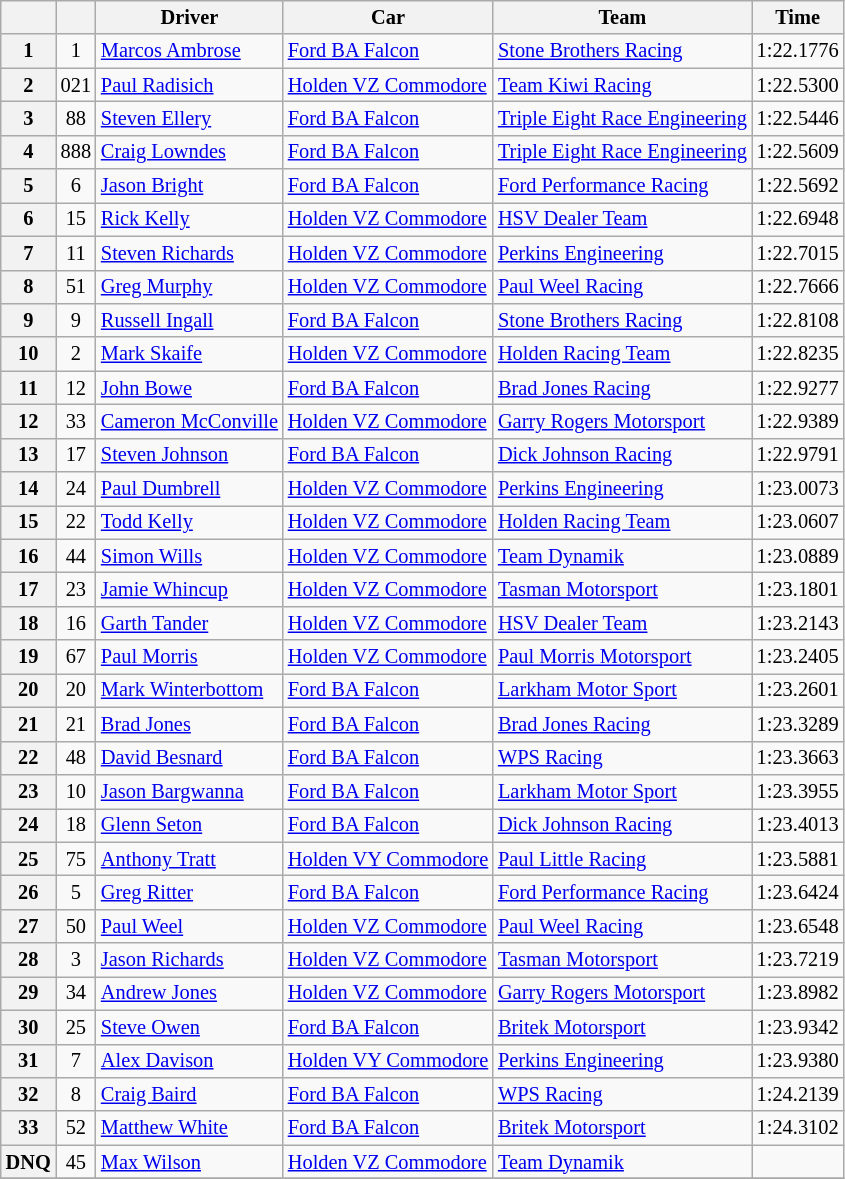<table class="wikitable" style="font-size: 85%">
<tr>
<th></th>
<th></th>
<th>Driver</th>
<th>Car</th>
<th>Team</th>
<th>Time</th>
</tr>
<tr>
<th>1</th>
<td align="center">1</td>
<td> <a href='#'>Marcos Ambrose</a></td>
<td><a href='#'>Ford BA Falcon</a></td>
<td><a href='#'>Stone Brothers Racing</a></td>
<td>1:22.1776</td>
</tr>
<tr>
<th>2</th>
<td align="center">021</td>
<td> <a href='#'>Paul Radisich</a></td>
<td><a href='#'>Holden VZ Commodore</a></td>
<td><a href='#'>Team Kiwi Racing</a></td>
<td>1:22.5300</td>
</tr>
<tr>
<th>3</th>
<td align="center">88</td>
<td> <a href='#'>Steven Ellery</a></td>
<td><a href='#'>Ford BA Falcon</a></td>
<td><a href='#'>Triple Eight Race Engineering</a></td>
<td>1:22.5446</td>
</tr>
<tr>
<th>4</th>
<td align="center">888</td>
<td> <a href='#'>Craig Lowndes</a></td>
<td><a href='#'>Ford BA Falcon</a></td>
<td><a href='#'>Triple Eight Race Engineering</a></td>
<td>1:22.5609</td>
</tr>
<tr>
<th>5</th>
<td align="center">6</td>
<td> <a href='#'>Jason Bright</a></td>
<td><a href='#'>Ford BA Falcon</a></td>
<td><a href='#'>Ford Performance Racing</a></td>
<td>1:22.5692</td>
</tr>
<tr>
<th>6</th>
<td align="center">15</td>
<td> <a href='#'>Rick Kelly</a></td>
<td><a href='#'>Holden VZ Commodore</a></td>
<td><a href='#'>HSV Dealer Team</a></td>
<td>1:22.6948</td>
</tr>
<tr>
<th>7</th>
<td align="center">11</td>
<td> <a href='#'>Steven Richards</a></td>
<td><a href='#'>Holden VZ Commodore</a></td>
<td><a href='#'>Perkins Engineering</a></td>
<td>1:22.7015</td>
</tr>
<tr>
<th>8</th>
<td align="center">51</td>
<td> <a href='#'>Greg Murphy</a></td>
<td><a href='#'>Holden VZ Commodore</a></td>
<td><a href='#'>Paul Weel Racing</a></td>
<td>1:22.7666</td>
</tr>
<tr>
<th>9</th>
<td align="center">9</td>
<td> <a href='#'>Russell Ingall</a></td>
<td><a href='#'>Ford BA Falcon</a></td>
<td><a href='#'>Stone Brothers Racing</a></td>
<td>1:22.8108</td>
</tr>
<tr>
<th>10</th>
<td align="center">2</td>
<td> <a href='#'>Mark Skaife</a></td>
<td><a href='#'>Holden VZ Commodore</a></td>
<td><a href='#'>Holden Racing Team</a></td>
<td>1:22.8235</td>
</tr>
<tr>
<th>11</th>
<td align="center">12</td>
<td> <a href='#'>John Bowe</a></td>
<td><a href='#'>Ford BA Falcon</a></td>
<td><a href='#'>Brad Jones Racing</a></td>
<td>1:22.9277</td>
</tr>
<tr>
<th>12</th>
<td align="center">33</td>
<td> <a href='#'>Cameron McConville</a></td>
<td><a href='#'>Holden VZ Commodore</a></td>
<td><a href='#'>Garry Rogers Motorsport</a></td>
<td>1:22.9389</td>
</tr>
<tr>
<th>13</th>
<td align="center">17</td>
<td> <a href='#'>Steven Johnson</a></td>
<td><a href='#'>Ford BA Falcon</a></td>
<td><a href='#'>Dick Johnson Racing</a></td>
<td>1:22.9791</td>
</tr>
<tr>
<th>14</th>
<td align="center">24</td>
<td> <a href='#'>Paul Dumbrell</a></td>
<td><a href='#'>Holden VZ Commodore</a></td>
<td><a href='#'>Perkins Engineering</a></td>
<td>1:23.0073</td>
</tr>
<tr>
<th>15</th>
<td align="center">22</td>
<td> <a href='#'>Todd Kelly</a></td>
<td><a href='#'>Holden VZ Commodore</a></td>
<td><a href='#'>Holden Racing Team</a></td>
<td>1:23.0607</td>
</tr>
<tr>
<th>16</th>
<td align="center">44</td>
<td> <a href='#'>Simon Wills</a></td>
<td><a href='#'>Holden VZ Commodore</a></td>
<td><a href='#'>Team Dynamik</a></td>
<td>1:23.0889</td>
</tr>
<tr>
<th>17</th>
<td align="center">23</td>
<td> <a href='#'>Jamie Whincup</a></td>
<td><a href='#'>Holden VZ Commodore</a></td>
<td><a href='#'>Tasman Motorsport</a></td>
<td>1:23.1801</td>
</tr>
<tr>
<th>18</th>
<td align="center">16</td>
<td> <a href='#'>Garth Tander</a></td>
<td><a href='#'>Holden VZ Commodore</a></td>
<td><a href='#'>HSV Dealer Team</a></td>
<td>1:23.2143</td>
</tr>
<tr>
<th>19</th>
<td align="center">67</td>
<td> <a href='#'>Paul Morris</a></td>
<td><a href='#'>Holden VZ Commodore</a></td>
<td><a href='#'>Paul Morris Motorsport</a></td>
<td>1:23.2405</td>
</tr>
<tr>
<th>20</th>
<td align="center">20</td>
<td> <a href='#'>Mark Winterbottom</a></td>
<td><a href='#'>Ford BA Falcon</a></td>
<td><a href='#'>Larkham Motor Sport</a></td>
<td>1:23.2601</td>
</tr>
<tr>
<th>21</th>
<td align="center">21</td>
<td> <a href='#'>Brad Jones</a></td>
<td><a href='#'>Ford BA Falcon</a></td>
<td><a href='#'>Brad Jones Racing</a></td>
<td>1:23.3289</td>
</tr>
<tr>
<th>22</th>
<td align="center">48</td>
<td> <a href='#'>David Besnard</a></td>
<td><a href='#'>Ford BA Falcon</a></td>
<td><a href='#'>WPS Racing</a></td>
<td>1:23.3663</td>
</tr>
<tr>
<th>23</th>
<td align="center">10</td>
<td> <a href='#'>Jason Bargwanna</a></td>
<td><a href='#'>Ford BA Falcon</a></td>
<td><a href='#'>Larkham Motor Sport</a></td>
<td>1:23.3955</td>
</tr>
<tr>
<th>24</th>
<td align="center">18</td>
<td> <a href='#'>Glenn Seton</a></td>
<td><a href='#'>Ford BA Falcon</a></td>
<td><a href='#'>Dick Johnson Racing</a></td>
<td>1:23.4013</td>
</tr>
<tr>
<th>25</th>
<td align="center">75</td>
<td> <a href='#'>Anthony Tratt</a></td>
<td><a href='#'>Holden VY Commodore</a></td>
<td><a href='#'>Paul Little Racing</a></td>
<td>1:23.5881</td>
</tr>
<tr>
<th>26</th>
<td align="center">5</td>
<td> <a href='#'>Greg Ritter</a></td>
<td><a href='#'>Ford BA Falcon</a></td>
<td><a href='#'>Ford Performance Racing</a></td>
<td>1:23.6424</td>
</tr>
<tr>
<th>27</th>
<td align="center">50</td>
<td> <a href='#'>Paul Weel</a></td>
<td><a href='#'>Holden VZ Commodore</a></td>
<td><a href='#'>Paul Weel Racing</a></td>
<td>1:23.6548</td>
</tr>
<tr>
<th>28</th>
<td align="center">3</td>
<td> <a href='#'>Jason Richards</a></td>
<td><a href='#'>Holden VZ Commodore</a></td>
<td><a href='#'>Tasman Motorsport</a></td>
<td>1:23.7219</td>
</tr>
<tr>
<th>29</th>
<td align="center">34</td>
<td> <a href='#'>Andrew Jones</a></td>
<td><a href='#'>Holden VZ Commodore</a></td>
<td><a href='#'>Garry Rogers Motorsport</a></td>
<td>1:23.8982</td>
</tr>
<tr>
<th>30</th>
<td align="center">25</td>
<td> <a href='#'>Steve Owen</a></td>
<td><a href='#'>Ford BA Falcon</a></td>
<td><a href='#'>Britek Motorsport</a></td>
<td>1:23.9342</td>
</tr>
<tr>
<th>31</th>
<td align="center">7</td>
<td> <a href='#'>Alex Davison</a></td>
<td><a href='#'>Holden VY Commodore</a></td>
<td><a href='#'>Perkins Engineering</a></td>
<td>1:23.9380</td>
</tr>
<tr>
<th>32</th>
<td align="center">8</td>
<td> <a href='#'>Craig Baird</a></td>
<td><a href='#'>Ford BA Falcon</a></td>
<td><a href='#'>WPS Racing</a></td>
<td>1:24.2139</td>
</tr>
<tr>
<th>33</th>
<td align="center">52</td>
<td> <a href='#'>Matthew White</a></td>
<td><a href='#'>Ford BA Falcon</a></td>
<td><a href='#'>Britek Motorsport</a></td>
<td>1:24.3102</td>
</tr>
<tr>
<th>DNQ</th>
<td align="center">45</td>
<td> <a href='#'>Max Wilson</a></td>
<td><a href='#'>Holden VZ Commodore</a></td>
<td><a href='#'>Team Dynamik</a></td>
<td></td>
</tr>
<tr>
</tr>
</table>
